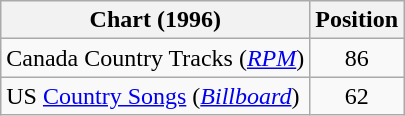<table class="wikitable sortable">
<tr>
<th scope="col">Chart (1996)</th>
<th scope="col">Position</th>
</tr>
<tr>
<td>Canada Country Tracks (<em><a href='#'>RPM</a></em>)</td>
<td align="center">86</td>
</tr>
<tr>
<td>US <a href='#'>Country Songs</a> (<em><a href='#'>Billboard</a></em>)</td>
<td align="center">62</td>
</tr>
</table>
